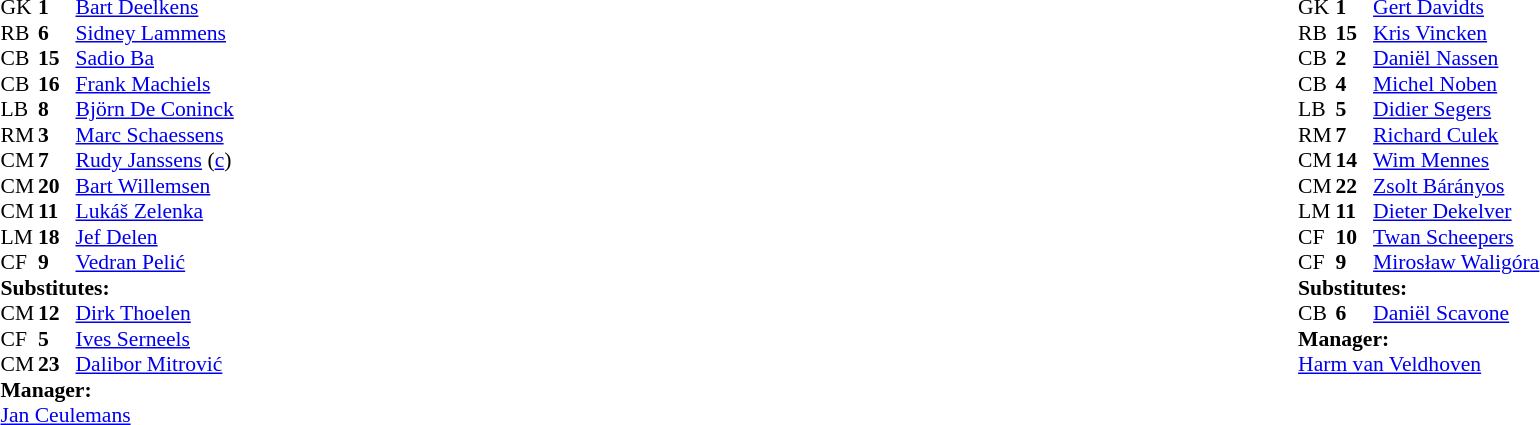<table width="100%">
<tr>
<td valign="top" width="50%"><br><table style="font-size: 90%" cellspacing="0" cellpadding="0">
<tr>
<th width="25"></th>
<th width="25"></th>
</tr>
<tr>
<td>GK</td>
<td><strong>1</strong></td>
<td> <a href='#'>Bart Deelkens</a></td>
</tr>
<tr>
<td>RB</td>
<td><strong>6</strong></td>
<td> <a href='#'>Sidney Lammens</a></td>
</tr>
<tr>
<td>CB</td>
<td><strong>15</strong></td>
<td> <a href='#'>Sadio Ba</a></td>
</tr>
<tr>
<td>CB</td>
<td><strong>16</strong></td>
<td> <a href='#'>Frank Machiels</a></td>
</tr>
<tr>
<td>LB</td>
<td><strong>8</strong></td>
<td> <a href='#'>Björn De Coninck</a></td>
</tr>
<tr>
<td>RM</td>
<td><strong>3</strong></td>
<td> <a href='#'>Marc Schaessens</a></td>
<td></td>
<td></td>
</tr>
<tr>
<td>CM</td>
<td><strong>7</strong></td>
<td> <a href='#'>Rudy Janssens</a> (<a href='#'>c</a>)</td>
</tr>
<tr>
<td>CM</td>
<td><strong>20</strong></td>
<td> <a href='#'>Bart Willemsen</a></td>
<td></td>
<td></td>
</tr>
<tr>
<td>CM</td>
<td><strong>11</strong></td>
<td> <a href='#'>Lukáš Zelenka</a></td>
</tr>
<tr>
<td>LM</td>
<td><strong>18</strong></td>
<td> <a href='#'>Jef Delen</a></td>
</tr>
<tr>
<td>CF</td>
<td><strong>9</strong></td>
<td> <a href='#'>Vedran Pelić</a></td>
<td></td>
<td></td>
</tr>
<tr>
<td colspan=4><strong>Substitutes:</strong></td>
</tr>
<tr>
<td>CM</td>
<td><strong>12</strong></td>
<td>  <a href='#'>Dirk Thoelen</a></td>
<td></td>
<td></td>
</tr>
<tr>
<td>CF</td>
<td><strong>5</strong></td>
<td> <a href='#'>Ives Serneels</a></td>
<td></td>
<td></td>
</tr>
<tr>
<td>CM</td>
<td><strong>23</strong></td>
<td> <a href='#'>Dalibor Mitrović</a></td>
<td></td>
<td></td>
</tr>
<tr>
<td colspan=4><strong>Manager:</strong></td>
</tr>
<tr>
<td colspan="4"> <a href='#'>Jan Ceulemans</a></td>
</tr>
</table>
</td>
<td valign="top"></td>
<td valign="top" width="50%"><br><table style="font-size: 90%" cellspacing="0" cellpadding="0" align=center>
<tr>
<th width="25"></th>
<th width="25"></th>
</tr>
<tr>
<td>GK</td>
<td><strong>1</strong></td>
<td> <a href='#'>Gert Davidts</a></td>
</tr>
<tr>
<td>RB</td>
<td><strong>15</strong></td>
<td> <a href='#'>Kris Vincken</a></td>
<td></td>
</tr>
<tr>
<td>CB</td>
<td><strong>2</strong></td>
<td> <a href='#'>Daniël Nassen</a></td>
</tr>
<tr>
<td>CB</td>
<td><strong>4</strong></td>
<td> <a href='#'>Michel Noben</a></td>
<td></td>
</tr>
<tr>
<td>LB</td>
<td><strong>5</strong></td>
<td> <a href='#'>Didier Segers</a></td>
<td></td>
<td></td>
</tr>
<tr>
<td>RM</td>
<td><strong>7</strong></td>
<td> <a href='#'>Richard Culek</a></td>
</tr>
<tr>
<td>CM</td>
<td><strong>14</strong></td>
<td> <a href='#'>Wim Mennes</a></td>
</tr>
<tr>
<td>CM</td>
<td><strong>22</strong></td>
<td> <a href='#'>Zsolt Bárányos</a></td>
</tr>
<tr>
<td>LM</td>
<td><strong>11</strong></td>
<td> <a href='#'>Dieter Dekelver</a></td>
</tr>
<tr>
<td>CF</td>
<td><strong>10</strong></td>
<td>  <a href='#'>Twan Scheepers</a></td>
<td></td>
</tr>
<tr>
<td>CF</td>
<td><strong>9</strong></td>
<td> <a href='#'>Mirosław Waligóra</a></td>
</tr>
<tr>
<td colspan=4><strong>Substitutes:</strong></td>
</tr>
<tr>
<td>CB</td>
<td><strong>6</strong></td>
<td> <a href='#'>Daniël Scavone</a></td>
<td></td>
<td></td>
</tr>
<tr>
<td colspan=4><strong>Manager:</strong></td>
</tr>
<tr>
<td colspan="4"> <a href='#'>Harm van Veldhoven</a></td>
</tr>
</table>
</td>
</tr>
</table>
